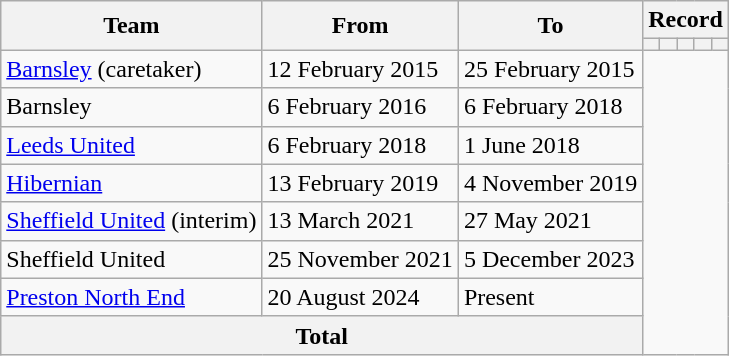<table class="wikitable" style="text-align: center;">
<tr>
<th rowspan="2">Team</th>
<th rowspan="2">From</th>
<th rowspan="2">To</th>
<th colspan="5">Record</th>
</tr>
<tr>
<th></th>
<th></th>
<th></th>
<th></th>
<th></th>
</tr>
<tr>
<td align="left"><a href='#'>Barnsley</a> (caretaker)</td>
<td align="left">12 February 2015</td>
<td align="left">25 February 2015<br></td>
</tr>
<tr>
<td align="left">Barnsley</td>
<td align="left">6 February 2016</td>
<td align="left">6 February 2018<br></td>
</tr>
<tr>
<td align="left"><a href='#'>Leeds United</a></td>
<td align="left">6 February 2018</td>
<td align="left">1 June 2018<br></td>
</tr>
<tr>
<td align="left"><a href='#'>Hibernian</a></td>
<td align="left">13 February 2019</td>
<td align="left">4 November 2019<br></td>
</tr>
<tr>
<td align="left"><a href='#'>Sheffield United</a> (interim)</td>
<td align="left">13 March 2021</td>
<td align="left">27 May 2021<br></td>
</tr>
<tr>
<td align="left">Sheffield United</td>
<td align="left">25 November 2021</td>
<td align="left">5 December 2023<br></td>
</tr>
<tr>
<td align=left><a href='#'>Preston North End</a></td>
<td align=left>20 August 2024</td>
<td align=left>Present<br></td>
</tr>
<tr>
<th colspan="3">Total<br></th>
</tr>
</table>
